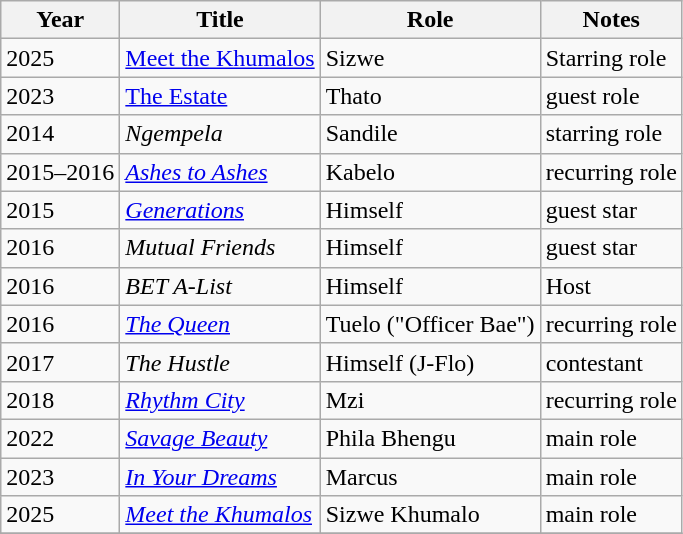<table class="wikitable sortable">
<tr>
<th>Year</th>
<th>Title</th>
<th>Role</th>
<th class="unsortable">Notes</th>
</tr>
<tr>
<td>2025</td>
<td><a href='#'>Meet the Khumalos</a></td>
<td>Sizwe</td>
<td>Starring role</td>
</tr>
<tr>
<td>2023</td>
<td><a href='#'>The Estate</a></td>
<td>Thato</td>
<td>guest role</td>
</tr>
<tr>
<td>2014</td>
<td><em>Ngempela</em></td>
<td>Sandile</td>
<td>starring role</td>
</tr>
<tr>
<td>2015–2016</td>
<td><em><a href='#'>Ashes to Ashes</a></em></td>
<td>Kabelo</td>
<td>recurring role</td>
</tr>
<tr>
<td>2015</td>
<td><em><a href='#'>Generations</a></em></td>
<td>Himself</td>
<td>guest star</td>
</tr>
<tr>
<td>2016</td>
<td><em>Mutual Friends</em></td>
<td>Himself</td>
<td>guest star</td>
</tr>
<tr>
<td>2016</td>
<td><em>BET A-List</em></td>
<td>Himself</td>
<td>Host</td>
</tr>
<tr>
<td>2016</td>
<td><em><a href='#'>The Queen</a></em></td>
<td>Tuelo ("Officer Bae")</td>
<td>recurring role</td>
</tr>
<tr>
<td>2017</td>
<td><em>The Hustle</em></td>
<td>Himself (J-Flo)</td>
<td>contestant</td>
</tr>
<tr>
<td>2018</td>
<td><em><a href='#'>Rhythm City</a></em></td>
<td>Mzi</td>
<td>recurring role</td>
</tr>
<tr>
<td>2022</td>
<td><em><a href='#'>Savage Beauty</a></em></td>
<td>Phila Bhengu</td>
<td>main role</td>
</tr>
<tr>
<td>2023</td>
<td><em><a href='#'>In Your Dreams</a></em></td>
<td>Marcus</td>
<td>main role</td>
</tr>
<tr>
<td>2025</td>
<td><em><a href='#'>Meet the Khumalos</a></em></td>
<td>Sizwe Khumalo</td>
<td>main role</td>
</tr>
<tr>
</tr>
</table>
